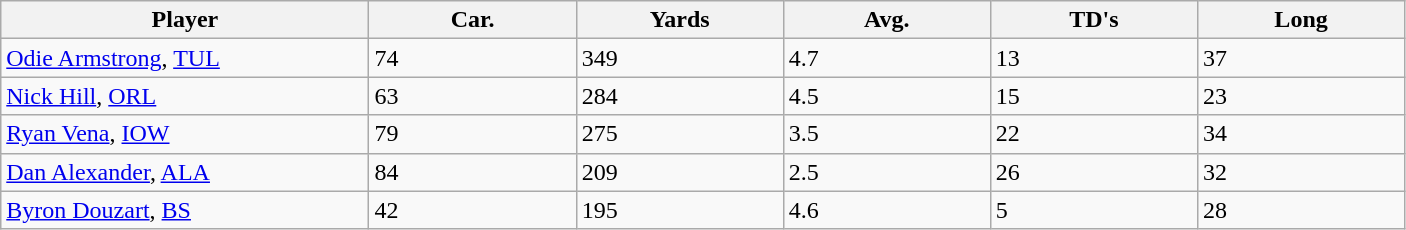<table class="wikitable sortable">
<tr>
<th bgcolor="#DDDDFF" width="16%">Player</th>
<th bgcolor="#DDDDFF" width="9%">Car.</th>
<th bgcolor="#DDDDFF" width="9%">Yards</th>
<th bgcolor="#DDDDFF" width="9%">Avg.</th>
<th bgcolor="#DDDDFF" width="9%">TD's</th>
<th bgcolor="#DDDDFF" width="9%">Long</th>
</tr>
<tr>
<td><a href='#'>Odie Armstrong</a>, <a href='#'>TUL</a></td>
<td>74</td>
<td>349</td>
<td>4.7</td>
<td>13</td>
<td>37</td>
</tr>
<tr>
<td><a href='#'>Nick Hill</a>, <a href='#'>ORL</a></td>
<td>63</td>
<td>284</td>
<td>4.5</td>
<td>15</td>
<td>23</td>
</tr>
<tr>
<td><a href='#'>Ryan Vena</a>, <a href='#'>IOW</a></td>
<td>79</td>
<td>275</td>
<td>3.5</td>
<td>22</td>
<td>34</td>
</tr>
<tr>
<td><a href='#'>Dan Alexander</a>, <a href='#'>ALA</a></td>
<td>84</td>
<td>209</td>
<td>2.5</td>
<td>26</td>
<td>32</td>
</tr>
<tr>
<td><a href='#'>Byron Douzart</a>, <a href='#'>BS</a></td>
<td>42</td>
<td>195</td>
<td>4.6</td>
<td>5</td>
<td>28</td>
</tr>
</table>
